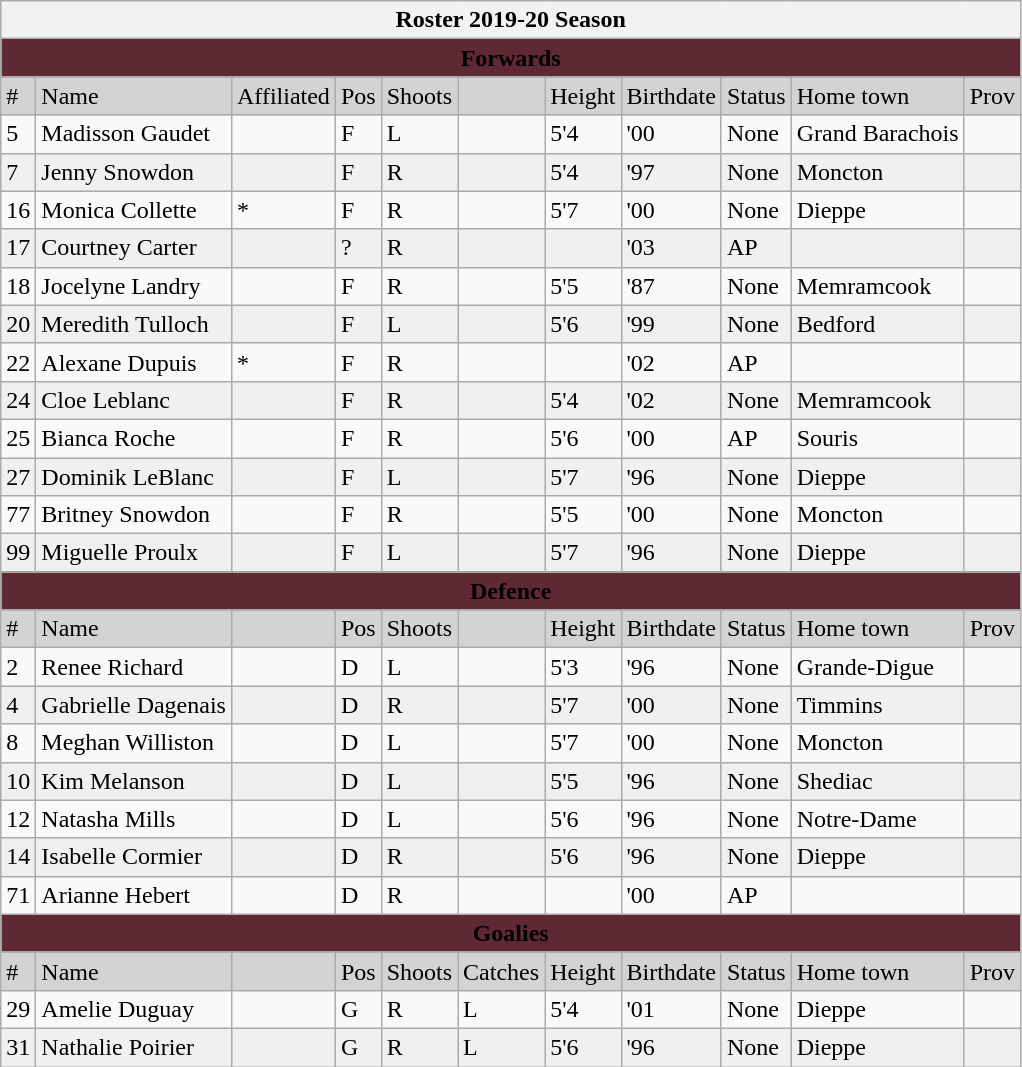<table class="wikitable mw-collapsible mw-collapsed">
<tr>
<th colspan="11" style="text-align: center">Roster 2019-20 Season</th>
</tr>
<tr align=center>
<th style=background:#5e2933 colspan=11><span>Forwards</span></th>
</tr>
<tr bgcolor=lightgrey>
<td>#</td>
<td>Name</td>
<td>Affiliated</td>
<td>Pos</td>
<td>Shoots</td>
<td></td>
<td>Height</td>
<td>Birthdate</td>
<td>Status</td>
<td>Home town</td>
<td>Prov</td>
</tr>
<tr>
<td>5</td>
<td>Madisson Gaudet</td>
<td></td>
<td>F</td>
<td>L</td>
<td></td>
<td>5'4</td>
<td>'00</td>
<td>None</td>
<td>Grand Barachois</td>
<td></td>
</tr>
<tr bgcolor=f0f0f0>
<td>7</td>
<td>Jenny Snowdon</td>
<td></td>
<td>F</td>
<td>R</td>
<td></td>
<td>5'4</td>
<td>'97</td>
<td>None</td>
<td>Moncton</td>
<td></td>
</tr>
<tr>
<td>16</td>
<td>Monica Collette</td>
<td>*</td>
<td>F</td>
<td>R</td>
<td></td>
<td>5'7</td>
<td>'00</td>
<td>None</td>
<td>Dieppe</td>
<td></td>
</tr>
<tr bgcolor=f0f0f0>
<td>17</td>
<td>Courtney Carter</td>
<td></td>
<td>?</td>
<td>R</td>
<td></td>
<td></td>
<td>'03</td>
<td>AP</td>
<td></td>
<td></td>
</tr>
<tr>
<td>18</td>
<td>Jocelyne Landry</td>
<td></td>
<td>F</td>
<td>R</td>
<td></td>
<td>5'5</td>
<td>'87</td>
<td>None</td>
<td>Memramcook</td>
<td></td>
</tr>
<tr bgcolor=f0f0f0>
<td>20</td>
<td>Meredith Tulloch</td>
<td></td>
<td>F</td>
<td>L</td>
<td></td>
<td>5'6</td>
<td>'99</td>
<td>None</td>
<td>Bedford</td>
<td></td>
</tr>
<tr>
<td>22</td>
<td>Alexane Dupuis</td>
<td>*</td>
<td>F</td>
<td>R</td>
<td></td>
<td></td>
<td>'02</td>
<td>AP</td>
<td></td>
<td></td>
</tr>
<tr bgcolor=f0f0f0>
<td>24</td>
<td>Cloe Leblanc</td>
<td></td>
<td>F</td>
<td>R</td>
<td></td>
<td>5'4</td>
<td>'02</td>
<td>None</td>
<td>Memramcook</td>
<td></td>
</tr>
<tr>
<td>25</td>
<td>Bianca Roche</td>
<td></td>
<td>F</td>
<td>R</td>
<td></td>
<td>5'6</td>
<td>'00</td>
<td>AP</td>
<td>Souris</td>
<td></td>
</tr>
<tr bgcolor=f0f0f0>
<td>27</td>
<td>Dominik LeBlanc</td>
<td></td>
<td>F</td>
<td>L</td>
<td></td>
<td>5'7</td>
<td>'96</td>
<td>None</td>
<td>Dieppe</td>
<td></td>
</tr>
<tr>
<td>77</td>
<td>Britney Snowdon</td>
<td></td>
<td>F</td>
<td>R</td>
<td></td>
<td>5'5</td>
<td>'00</td>
<td>None</td>
<td>Moncton</td>
<td></td>
</tr>
<tr bgcolor=f0f0f0>
<td>99</td>
<td>Miguelle Proulx</td>
<td></td>
<td>F</td>
<td>L</td>
<td></td>
<td>5'7</td>
<td>'96</td>
<td>None</td>
<td>Dieppe</td>
<td></td>
</tr>
<tr align=center>
<th style=background:#5e2933 colspan=11><span>Defence</span></th>
</tr>
<tr bgcolor=lightgrey>
<td>#</td>
<td>Name</td>
<td></td>
<td>Pos</td>
<td>Shoots</td>
<td></td>
<td>Height</td>
<td>Birthdate</td>
<td>Status</td>
<td>Home town</td>
<td>Prov</td>
</tr>
<tr>
<td>2</td>
<td>Renee Richard</td>
<td></td>
<td>D</td>
<td>L</td>
<td></td>
<td>5'3</td>
<td>'96</td>
<td>None</td>
<td>Grande-Digue</td>
<td></td>
</tr>
<tr bgcolor=f0f0f0>
<td>4</td>
<td>Gabrielle Dagenais</td>
<td></td>
<td>D</td>
<td>R</td>
<td></td>
<td>5'7</td>
<td>'00</td>
<td>None</td>
<td>Timmins</td>
<td></td>
</tr>
<tr>
<td>8</td>
<td>Meghan Williston</td>
<td></td>
<td>D</td>
<td>L</td>
<td></td>
<td>5'7</td>
<td>'00</td>
<td>None</td>
<td>Moncton</td>
<td></td>
</tr>
<tr bgcolor=f0f0f0>
<td>10</td>
<td>Kim Melanson</td>
<td></td>
<td>D</td>
<td>L</td>
<td></td>
<td>5'5</td>
<td>'96</td>
<td>None</td>
<td>Shediac</td>
<td></td>
</tr>
<tr>
<td>12</td>
<td>Natasha Mills</td>
<td></td>
<td>D</td>
<td>L</td>
<td></td>
<td>5'6</td>
<td>'96</td>
<td>None</td>
<td>Notre-Dame</td>
<td></td>
</tr>
<tr bgcolor=f0f0f0>
<td>14</td>
<td>Isabelle Cormier</td>
<td></td>
<td>D</td>
<td>R</td>
<td></td>
<td>5'6</td>
<td>'96</td>
<td>None</td>
<td>Dieppe</td>
<td></td>
</tr>
<tr>
<td>71</td>
<td>Arianne Hebert</td>
<td></td>
<td>D</td>
<td>R</td>
<td></td>
<td></td>
<td>'00</td>
<td>AP</td>
<td></td>
<td></td>
</tr>
<tr align=center>
<th style=background:#5e2933 colspan=11><span>Goalies</span></th>
</tr>
<tr bgcolor=lightgrey>
<td>#</td>
<td>Name</td>
<td></td>
<td>Pos</td>
<td>Shoots</td>
<td>Catches</td>
<td>Height</td>
<td>Birthdate</td>
<td>Status</td>
<td>Home town</td>
<td>Prov</td>
</tr>
<tr>
<td>29</td>
<td>Amelie Duguay</td>
<td></td>
<td>G</td>
<td>R</td>
<td>L</td>
<td>5'4</td>
<td>'01</td>
<td>None</td>
<td>Dieppe</td>
<td></td>
</tr>
<tr bgcolor=f0f0f0>
<td>31</td>
<td>Nathalie Poirier</td>
<td></td>
<td>G</td>
<td>R</td>
<td>L</td>
<td>5'6</td>
<td>'96</td>
<td>None</td>
<td>Dieppe</td>
<td></td>
</tr>
</table>
